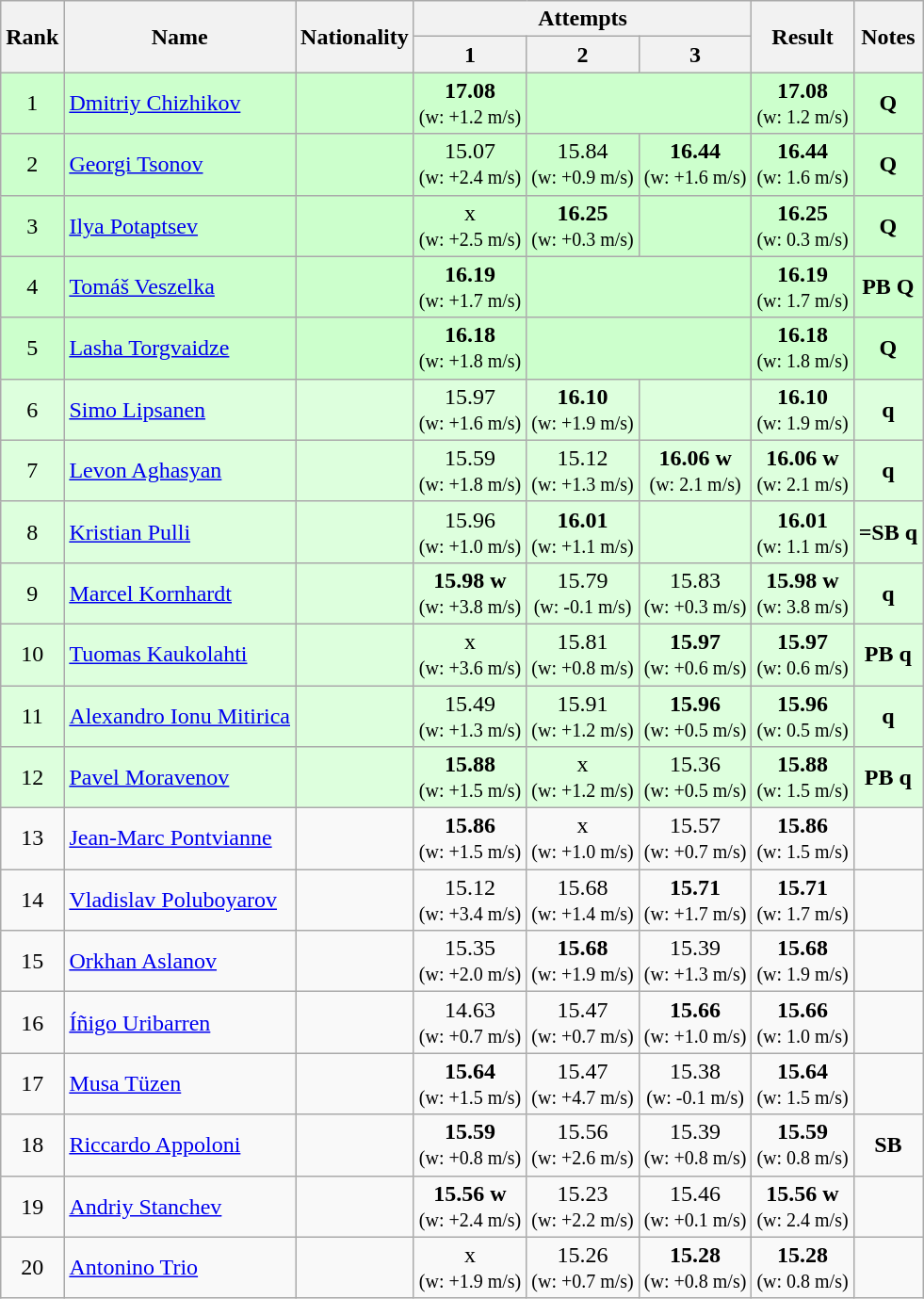<table class="wikitable sortable" style="text-align:center">
<tr>
<th rowspan=2>Rank</th>
<th rowspan=2>Name</th>
<th rowspan=2>Nationality</th>
<th colspan=3>Attempts</th>
<th rowspan=2>Result</th>
<th rowspan=2>Notes</th>
</tr>
<tr>
<th>1</th>
<th>2</th>
<th>3</th>
</tr>
<tr bgcolor=ccffcc>
<td>1</td>
<td align=left><a href='#'>Dmitriy Chizhikov</a></td>
<td align=left></td>
<td><strong>17.08</strong><br><small>(w: +1.2 m/s)</small></td>
<td colspan=2></td>
<td><strong>17.08</strong><br><small>(w: 1.2 m/s)</small></td>
<td><strong>Q</strong></td>
</tr>
<tr bgcolor=ccffcc>
<td>2</td>
<td align=left><a href='#'>Georgi Tsonov</a></td>
<td align=left></td>
<td>15.07<br><small>(w: +2.4 m/s)</small></td>
<td>15.84<br><small>(w: +0.9 m/s)</small></td>
<td><strong>16.44</strong><br><small>(w: +1.6 m/s)</small></td>
<td><strong>16.44</strong><br><small>(w: 1.6 m/s)</small></td>
<td><strong>Q</strong></td>
</tr>
<tr bgcolor=ccffcc>
<td>3</td>
<td align=left><a href='#'>Ilya Potaptsev</a></td>
<td align=left></td>
<td>x<br><small>(w: +2.5 m/s)</small></td>
<td><strong>16.25</strong><br><small>(w: +0.3 m/s)</small></td>
<td></td>
<td><strong>16.25</strong><br><small>(w: 0.3 m/s)</small></td>
<td><strong>Q</strong></td>
</tr>
<tr bgcolor=ccffcc>
<td>4</td>
<td align=left><a href='#'>Tomáš Veszelka</a></td>
<td align=left></td>
<td><strong>16.19</strong><br><small>(w: +1.7 m/s)</small></td>
<td colspan=2></td>
<td><strong>16.19</strong><br><small>(w: 1.7 m/s)</small></td>
<td><strong>PB Q</strong></td>
</tr>
<tr bgcolor=ccffcc>
<td>5</td>
<td align=left><a href='#'>Lasha Torgvaidze</a></td>
<td align=left></td>
<td><strong>16.18</strong><br><small>(w: +1.8 m/s)</small></td>
<td colspan=2></td>
<td><strong>16.18</strong><br><small>(w: 1.8 m/s)</small></td>
<td><strong>Q</strong></td>
</tr>
<tr bgcolor=ddffdd>
<td>6</td>
<td align=left><a href='#'>Simo Lipsanen</a></td>
<td align=left></td>
<td>15.97<br><small>(w: +1.6 m/s)</small></td>
<td><strong>16.10</strong><br><small>(w: +1.9 m/s)</small></td>
<td></td>
<td><strong>16.10</strong><br><small>(w: 1.9 m/s)</small></td>
<td><strong>q</strong></td>
</tr>
<tr bgcolor=ddffdd>
<td>7</td>
<td align=left><a href='#'>Levon Aghasyan</a></td>
<td align=left></td>
<td>15.59<br><small>(w: +1.8 m/s)</small></td>
<td>15.12<br><small>(w: +1.3 m/s)</small></td>
<td><strong>16.06 w</strong><br><small>(w: 2.1 m/s)</small></td>
<td><strong>16.06 w</strong><br><small>(w: 2.1 m/s)</small></td>
<td><strong>q</strong></td>
</tr>
<tr bgcolor=ddffdd>
<td>8</td>
<td align=left><a href='#'>Kristian Pulli</a></td>
<td align=left></td>
<td>15.96<br><small>(w: +1.0 m/s)</small></td>
<td><strong>16.01</strong><br><small>(w: +1.1 m/s)</small></td>
<td></td>
<td><strong>16.01</strong><br><small>(w: 1.1 m/s)</small></td>
<td><strong>=SB q</strong></td>
</tr>
<tr bgcolor=ddffdd>
<td>9</td>
<td align=left><a href='#'>Marcel Kornhardt</a></td>
<td align=left></td>
<td><strong>15.98 w</strong><br><small>(w: +3.8 m/s)</small></td>
<td>15.79<br><small>(w: -0.1 m/s)</small></td>
<td>15.83<br><small>(w: +0.3 m/s)</small></td>
<td><strong>15.98 w</strong><br><small>(w: 3.8 m/s)</small></td>
<td><strong>q</strong></td>
</tr>
<tr bgcolor=ddffdd>
<td>10</td>
<td align=left><a href='#'>Tuomas Kaukolahti</a></td>
<td align=left></td>
<td>x<br><small>(w: +3.6 m/s)</small></td>
<td>15.81<br><small>(w: +0.8 m/s)</small></td>
<td><strong>15.97</strong><br><small>(w: +0.6 m/s)</small></td>
<td><strong>15.97</strong><br><small>(w: 0.6 m/s)</small></td>
<td><strong>PB q</strong></td>
</tr>
<tr bgcolor=ddffdd>
<td>11</td>
<td align=left><a href='#'>Alexandro Ionu Mitirica</a></td>
<td align=left></td>
<td>15.49<br><small>(w: +1.3 m/s)</small></td>
<td>15.91<br><small>(w: +1.2 m/s)</small></td>
<td><strong>15.96</strong><br><small>(w: +0.5 m/s)</small></td>
<td><strong>15.96</strong><br><small>(w: 0.5 m/s)</small></td>
<td><strong>q</strong></td>
</tr>
<tr bgcolor=ddffdd>
<td>12</td>
<td align=left><a href='#'>Pavel Moravenov</a></td>
<td align=left></td>
<td><strong>15.88</strong><br><small>(w: +1.5 m/s)</small></td>
<td>x<br><small>(w: +1.2 m/s)</small></td>
<td>15.36<br><small>(w: +0.5 m/s)</small></td>
<td><strong>15.88</strong><br><small>(w: 1.5 m/s)</small></td>
<td><strong>PB q</strong></td>
</tr>
<tr>
<td>13</td>
<td align=left><a href='#'>Jean-Marc Pontvianne</a></td>
<td align=left></td>
<td><strong>15.86</strong><br><small>(w: +1.5 m/s)</small></td>
<td>x<br><small>(w: +1.0 m/s)</small></td>
<td>15.57<br><small>(w: +0.7 m/s)</small></td>
<td><strong>15.86</strong><br><small>(w: 1.5 m/s)</small></td>
<td></td>
</tr>
<tr>
<td>14</td>
<td align=left><a href='#'>Vladislav Poluboyarov</a></td>
<td align=left></td>
<td>15.12<br><small>(w: +3.4 m/s)</small></td>
<td>15.68<br><small>(w: +1.4 m/s)</small></td>
<td><strong>15.71</strong><br><small>(w: +1.7 m/s)</small></td>
<td><strong>15.71</strong><br><small>(w: 1.7 m/s)</small></td>
<td></td>
</tr>
<tr>
<td>15</td>
<td align=left><a href='#'>Orkhan Aslanov</a></td>
<td align=left></td>
<td>15.35<br><small>(w: +2.0 m/s)</small></td>
<td><strong>15.68</strong><br><small>(w: +1.9 m/s)</small></td>
<td>15.39<br><small>(w: +1.3 m/s)</small></td>
<td><strong>15.68</strong><br><small>(w: 1.9 m/s)</small></td>
<td></td>
</tr>
<tr>
<td>16</td>
<td align=left><a href='#'>Íñigo Uribarren</a></td>
<td align=left></td>
<td>14.63<br><small>(w: +0.7 m/s)</small></td>
<td>15.47<br><small>(w: +0.7 m/s)</small></td>
<td><strong>15.66</strong><br><small>(w: +1.0 m/s)</small></td>
<td><strong>15.66</strong><br><small>(w: 1.0 m/s)</small></td>
<td></td>
</tr>
<tr>
<td>17</td>
<td align=left><a href='#'>Musa Tüzen</a></td>
<td align=left></td>
<td><strong>15.64</strong><br><small>(w: +1.5 m/s)</small></td>
<td>15.47<br><small>(w: +4.7 m/s)</small></td>
<td>15.38<br><small>(w: -0.1 m/s)</small></td>
<td><strong>15.64</strong><br><small>(w: 1.5 m/s)</small></td>
<td></td>
</tr>
<tr>
<td>18</td>
<td align=left><a href='#'>Riccardo Appoloni</a></td>
<td align=left></td>
<td><strong>15.59</strong><br><small>(w: +0.8 m/s)</small></td>
<td>15.56<br><small>(w: +2.6 m/s)</small></td>
<td>15.39<br><small>(w: +0.8 m/s)</small></td>
<td><strong>15.59</strong><br><small>(w: 0.8 m/s)</small></td>
<td><strong>SB</strong></td>
</tr>
<tr>
<td>19</td>
<td align=left><a href='#'>Andriy Stanchev</a></td>
<td align=left></td>
<td><strong>15.56 w</strong><br><small>(w: +2.4 m/s)</small></td>
<td>15.23<br><small>(w: +2.2 m/s)</small></td>
<td>15.46<br><small>(w: +0.1 m/s)</small></td>
<td><strong>15.56 w</strong><br><small>(w: 2.4 m/s)</small></td>
<td></td>
</tr>
<tr>
<td>20</td>
<td align=left><a href='#'>Antonino Trio</a></td>
<td align=left></td>
<td>x<br><small>(w: +1.9 m/s)</small></td>
<td>15.26<br><small>(w: +0.7 m/s)</small></td>
<td><strong>15.28</strong><br><small>(w: +0.8 m/s)</small></td>
<td><strong>15.28</strong><br><small>(w: 0.8 m/s)</small></td>
<td></td>
</tr>
</table>
